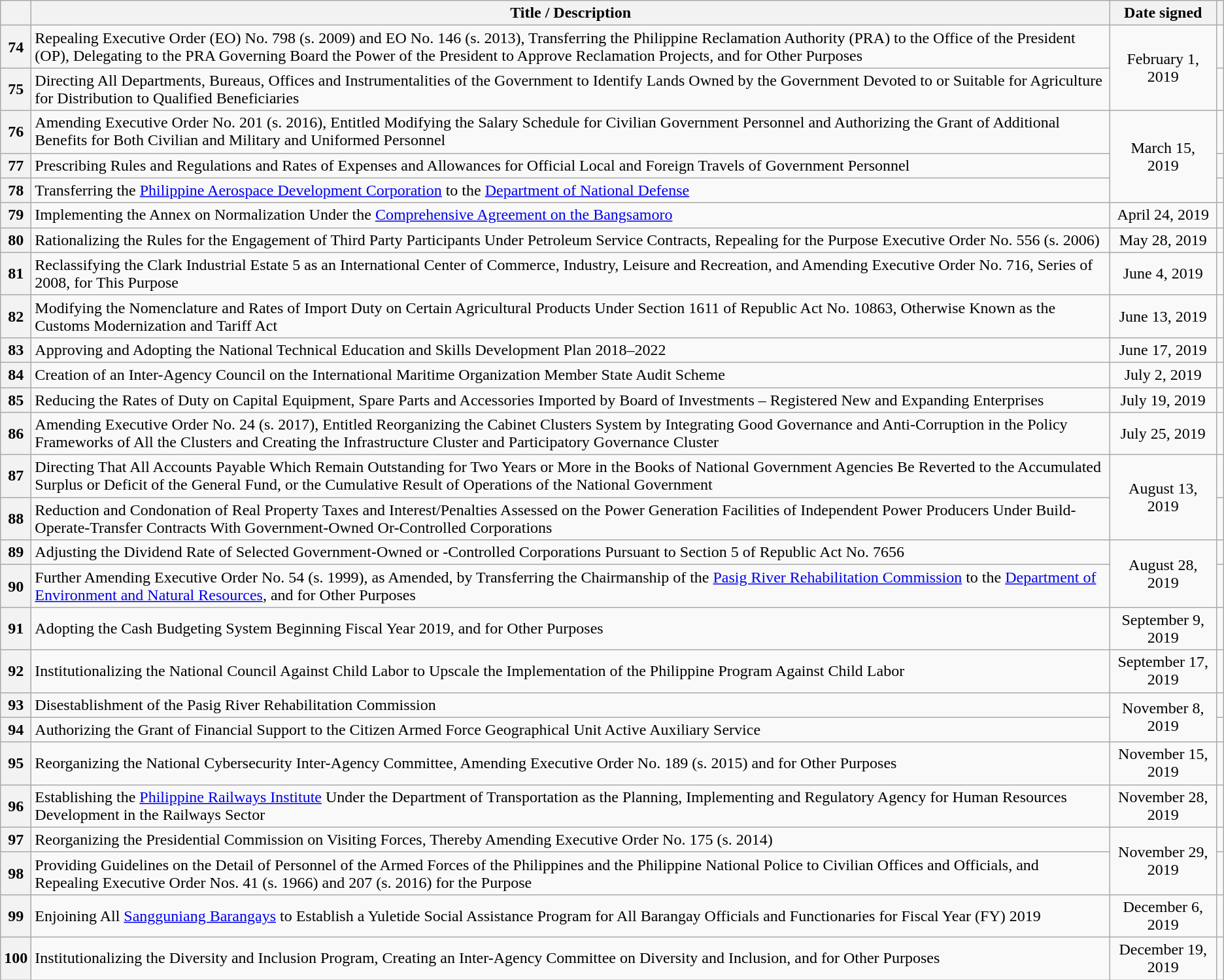<table class="wikitable sortable" style="text-align:center;">
<tr>
<th scope="col"></th>
<th scope="col">Title / Description</th>
<th scope="col">Date signed</th>
<th scope="col" class="unsortable"></th>
</tr>
<tr>
<th scope="row">74</th>
<td style="text-align:left;">Repealing Executive Order (EO) No. 798 (s. 2009) and EO No. 146 (s. 2013), Transferring the Philippine Reclamation Authority (PRA) to the Office of the President (OP), Delegating to the PRA Governing Board the Power of the President to Approve Reclamation Projects, and for Other Purposes</td>
<td rowspan="2">February 1, 2019</td>
<td></td>
</tr>
<tr>
<th scope="row">75</th>
<td style="text-align:left;">Directing All Departments, Bureaus, Offices and Instrumentalities of the Government to Identify Lands Owned by the Government Devoted to or Suitable for Agriculture for Distribution to Qualified Beneficiaries</td>
<td></td>
</tr>
<tr>
<th scope="row">76</th>
<td style="text-align:left;">Amending Executive Order No. 201 (s. 2016), Entitled Modifying the Salary Schedule for Civilian Government Personnel and Authorizing the Grant of Additional Benefits for Both Civilian and Military and Uniformed Personnel</td>
<td rowspan="3">March 15, 2019</td>
<td></td>
</tr>
<tr>
<th scope="row">77</th>
<td style="text-align:left;">Prescribing Rules and Regulations and Rates of Expenses and Allowances for Official Local and Foreign Travels of Government Personnel</td>
<td></td>
</tr>
<tr>
<th scope="row">78</th>
<td style="text-align:left;">Transferring the <a href='#'>Philippine Aerospace Development Corporation</a> to the <a href='#'>Department of National Defense</a></td>
<td></td>
</tr>
<tr>
<th scope="row">79</th>
<td style="text-align:left;">Implementing the Annex on Normalization Under the <a href='#'>Comprehensive Agreement on the Bangsamoro</a></td>
<td>April 24, 2019</td>
<td></td>
</tr>
<tr>
<th scope="row">80</th>
<td style="text-align:left;">Rationalizing the Rules for the Engagement of Third Party Participants Under Petroleum Service Contracts, Repealing for the Purpose Executive Order No. 556 (s. 2006)</td>
<td>May 28, 2019</td>
<td></td>
</tr>
<tr>
<th scope="row">81</th>
<td style="text-align:left;">Reclassifying the Clark Industrial Estate 5 as an International Center of Commerce, Industry, Leisure and Recreation, and Amending Executive Order No. 716, Series of 2008, for This Purpose</td>
<td>June 4, 2019</td>
<td></td>
</tr>
<tr>
<th scope="row">82</th>
<td style="text-align:left;">Modifying the Nomenclature and Rates of Import Duty on Certain Agricultural Products Under Section 1611 of Republic Act No. 10863, Otherwise Known as the Customs Modernization and Tariff Act</td>
<td>June 13, 2019</td>
<td></td>
</tr>
<tr>
<th scope="row">83</th>
<td style="text-align:left;">Approving and Adopting the National Technical Education and Skills Development Plan 2018–2022</td>
<td>June 17, 2019</td>
<td></td>
</tr>
<tr>
<th scope="row">84</th>
<td style="text-align:left;">Creation of an Inter-Agency Council on the International Maritime Organization Member State Audit Scheme</td>
<td>July 2, 2019</td>
<td></td>
</tr>
<tr>
<th scope="row">85</th>
<td style="text-align:left;">Reducing the Rates of Duty on Capital Equipment, Spare Parts and Accessories Imported by Board of Investments – Registered New and Expanding Enterprises</td>
<td>July 19, 2019</td>
<td></td>
</tr>
<tr>
<th scope="row">86</th>
<td style="text-align:left;">Amending Executive Order No. 24 (s. 2017), Entitled Reorganizing the Cabinet Clusters System by Integrating Good Governance and Anti-Corruption in the Policy Frameworks of All the Clusters and Creating the Infrastructure Cluster and Participatory Governance Cluster</td>
<td>July 25, 2019</td>
<td></td>
</tr>
<tr>
<th scope="row">87</th>
<td style="text-align:left;">Directing That All Accounts Payable Which Remain Outstanding for Two Years or More in the Books of National Government Agencies Be Reverted to the Accumulated Surplus or Deficit of the General Fund, or the Cumulative Result of Operations of the National Government</td>
<td rowspan="2">August 13, 2019</td>
<td></td>
</tr>
<tr>
<th scope="row">88</th>
<td style="text-align:left;">Reduction and Condonation of Real Property Taxes and Interest/Penalties Assessed on the Power Generation Facilities of Independent Power Producers Under Build-Operate-Transfer Contracts With Government-Owned Or-Controlled Corporations</td>
<td></td>
</tr>
<tr>
<th scope="row">89</th>
<td style="text-align:left;">Adjusting the Dividend Rate of Selected Government-Owned or -Controlled Corporations Pursuant to Section 5 of Republic Act No. 7656</td>
<td rowspan="2">August 28, 2019</td>
<td></td>
</tr>
<tr>
<th scope="row">90</th>
<td style="text-align:left;">Further Amending Executive Order No. 54 (s. 1999), as Amended, by Transferring the Chairmanship of the <a href='#'>Pasig River Rehabilitation Commission</a> to the <a href='#'>Department of Environment and Natural Resources</a>, and for Other Purposes</td>
<td></td>
</tr>
<tr>
<th scope="row">91</th>
<td style="text-align:left;">Adopting the Cash Budgeting System Beginning Fiscal Year 2019, and for Other Purposes</td>
<td>September 9, 2019</td>
<td></td>
</tr>
<tr>
<th scope="row">92</th>
<td style="text-align:left;">Institutionalizing the National Council Against Child Labor to Upscale the Implementation of the Philippine Program Against Child Labor</td>
<td>September 17, 2019</td>
<td></td>
</tr>
<tr>
<th scope="row">93</th>
<td style="text-align:left;">Disestablishment of the Pasig River Rehabilitation Commission</td>
<td rowspan="2">November 8, 2019</td>
<td></td>
</tr>
<tr>
<th scope="row">94</th>
<td style="text-align:left;">Authorizing the Grant of Financial Support to the Citizen Armed Force Geographical Unit Active Auxiliary Service</td>
<td></td>
</tr>
<tr>
<th scope="row">95</th>
<td style="text-align:left;">Reorganizing the National Cybersecurity Inter-Agency Committee, Amending Executive Order No. 189 (s. 2015) and for Other Purposes</td>
<td>November 15, 2019</td>
<td></td>
</tr>
<tr>
<th scope="row">96</th>
<td style="text-align:left;">Establishing the <a href='#'>Philippine Railways Institute</a> Under the Department of Transportation as the Planning, Implementing and Regulatory Agency for Human Resources Development in the Railways Sector</td>
<td>November 28, 2019</td>
<td></td>
</tr>
<tr>
<th scope="row">97</th>
<td style="text-align:left;">Reorganizing the Presidential Commission on Visiting Forces, Thereby Amending Executive Order No. 175 (s. 2014)</td>
<td rowspan="2">November 29, 2019</td>
<td></td>
</tr>
<tr>
<th scope="row">98</th>
<td style="text-align:left;">Providing Guidelines on the Detail of Personnel of the Armed Forces of the Philippines and the Philippine National Police to Civilian Offices and Officials, and Repealing Executive Order Nos. 41 (s. 1966) and 207 (s. 2016) for the Purpose</td>
<td></td>
</tr>
<tr>
<th scope="row">99</th>
<td style="text-align:left;">Enjoining All <a href='#'>Sangguniang Barangays</a> to Establish a Yuletide Social Assistance Program for All Barangay Officials and Functionaries for Fiscal Year (FY) 2019</td>
<td>December 6, 2019</td>
<td></td>
</tr>
<tr>
<th scope='row'>100</th>
<td style='text-align:left;'>Institutionalizing the Diversity and Inclusion Program, Creating an Inter-Agency Committee on Diversity and Inclusion, and for Other Purposes</td>
<td>December 19, 2019</td>
<td></td>
</tr>
</table>
